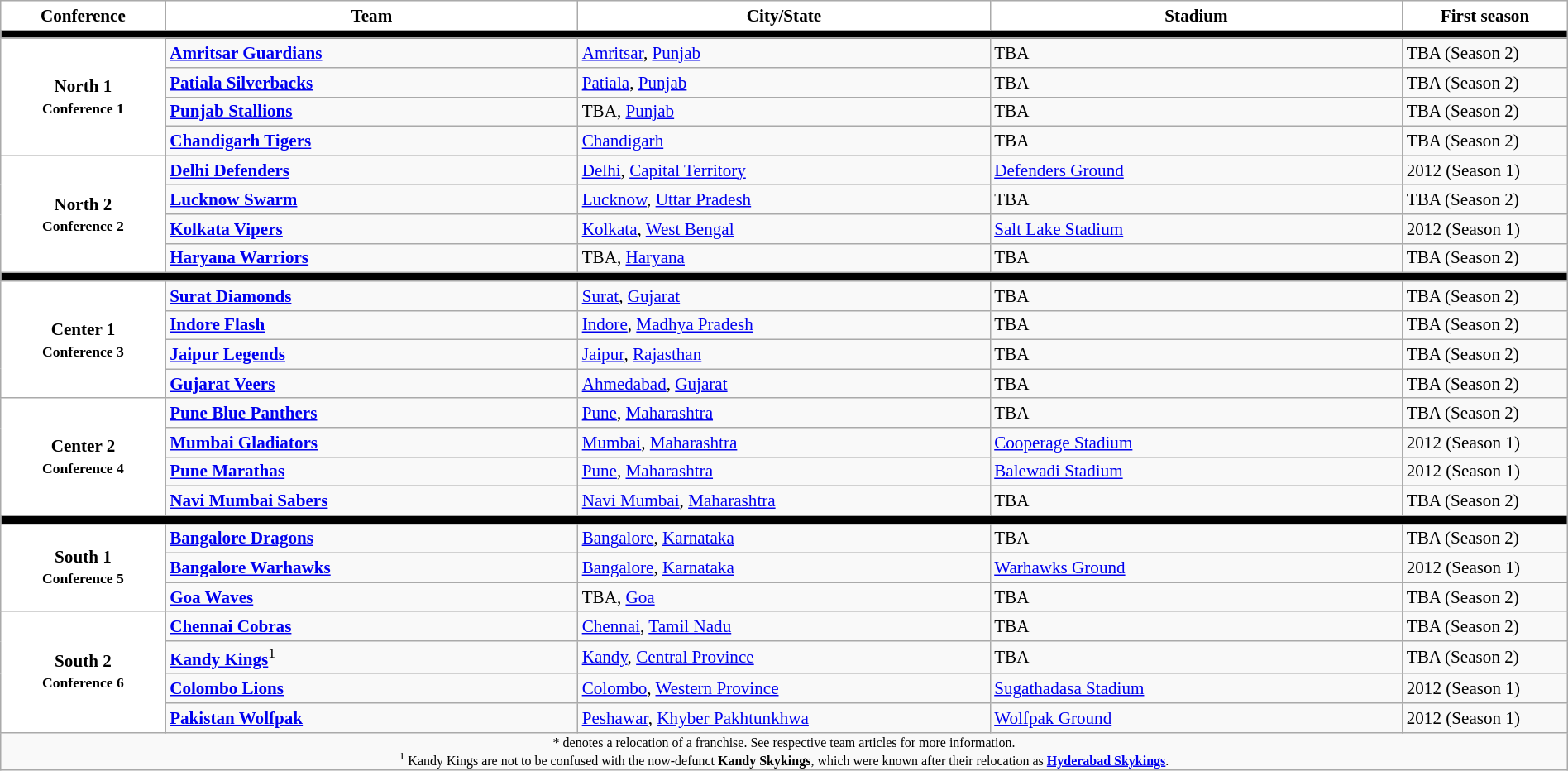<table class="wikitable plainrowheaders" style="width:100%; font-size:88%;">
<tr>
<th style="background:white; width:10%" scope="col">Conference</th>
<th style="background:white; width:25%" scope="col">Team</th>
<th style="background:white; width:25%" scope="col">City/State</th>
<th style="background:white; width:25%" scope="col">Stadium</th>
<th style="background:white; width:10%" scope="col">First season</th>
</tr>
<tr>
<th style=background:Black colspan="5"></th>
</tr>
<tr>
<th rowspan=4 style="background:white;">North 1<br><small>Conference 1</small></th>
<td><strong><a href='#'>Amritsar Guardians</a></strong></td>
<td> <a href='#'>Amritsar</a>, <a href='#'>Punjab</a></td>
<td>TBA</td>
<td>TBA (Season 2)</td>
</tr>
<tr>
<td><strong><a href='#'>Patiala Silverbacks</a></strong></td>
<td> <a href='#'>Patiala</a>, <a href='#'>Punjab</a></td>
<td>TBA</td>
<td>TBA (Season 2)</td>
</tr>
<tr>
<td><strong><a href='#'>Punjab Stallions</a></strong></td>
<td> TBA, <a href='#'>Punjab</a></td>
<td>TBA</td>
<td>TBA (Season 2)</td>
</tr>
<tr>
<td><strong><a href='#'>Chandigarh Tigers</a></strong></td>
<td> <a href='#'>Chandigarh</a></td>
<td>TBA</td>
<td>TBA (Season 2)</td>
</tr>
<tr>
<th rowspan=4 style="background:white;">North 2<br><small>Conference 2</small></th>
<td><strong><a href='#'>Delhi Defenders</a></strong></td>
<td> <a href='#'>Delhi</a>, <a href='#'>Capital Territory</a></td>
<td><a href='#'>Defenders Ground</a></td>
<td>2012 (Season 1)</td>
</tr>
<tr>
<td><strong><a href='#'>Lucknow Swarm</a></strong></td>
<td> <a href='#'>Lucknow</a>, <a href='#'>Uttar Pradesh</a></td>
<td>TBA</td>
<td>TBA (Season 2)</td>
</tr>
<tr>
<td><strong><a href='#'>Kolkata Vipers</a></strong></td>
<td> <a href='#'>Kolkata</a>, <a href='#'>West Bengal</a></td>
<td><a href='#'>Salt Lake Stadium</a></td>
<td>2012 (Season 1)</td>
</tr>
<tr>
<td><strong><a href='#'>Haryana Warriors</a></strong></td>
<td> TBA, <a href='#'>Haryana</a></td>
<td>TBA</td>
<td>TBA (Season 2)</td>
</tr>
<tr>
<th style=background:Black colspan="8"></th>
</tr>
<tr>
<th rowspan=4 style="background:white;">Center 1<br><small>Conference 3</small></th>
<td><strong><a href='#'>Surat Diamonds</a></strong></td>
<td> <a href='#'>Surat</a>, <a href='#'>Gujarat</a></td>
<td>TBA</td>
<td>TBA (Season 2)</td>
</tr>
<tr>
<td><strong><a href='#'>Indore Flash</a></strong></td>
<td> <a href='#'>Indore</a>, <a href='#'>Madhya Pradesh</a></td>
<td>TBA</td>
<td>TBA (Season 2)</td>
</tr>
<tr>
<td><strong><a href='#'>Jaipur Legends</a></strong></td>
<td> <a href='#'>Jaipur</a>, <a href='#'>Rajasthan</a></td>
<td>TBA</td>
<td>TBA (Season 2)</td>
</tr>
<tr>
<td><strong><a href='#'>Gujarat Veers</a></strong></td>
<td> <a href='#'>Ahmedabad</a>, <a href='#'>Gujarat</a></td>
<td>TBA</td>
<td>TBA (Season 2)</td>
</tr>
<tr>
<th rowspan=4 style="background:white;">Center 2<br><small>Conference 4</small></th>
<td><strong><a href='#'>Pune Blue Panthers</a></strong></td>
<td> <a href='#'>Pune</a>, <a href='#'>Maharashtra</a></td>
<td>TBA</td>
<td>TBA (Season 2)</td>
</tr>
<tr>
<td><strong><a href='#'>Mumbai Gladiators</a></strong></td>
<td> <a href='#'>Mumbai</a>, <a href='#'>Maharashtra</a></td>
<td><a href='#'>Cooperage Stadium</a></td>
<td>2012 (Season 1)</td>
</tr>
<tr>
<td><strong><a href='#'>Pune Marathas</a></strong></td>
<td> <a href='#'>Pune</a>, <a href='#'>Maharashtra</a></td>
<td><a href='#'>Balewadi Stadium</a></td>
<td>2012 (Season 1)</td>
</tr>
<tr>
<td><strong><a href='#'>Navi Mumbai Sabers</a></strong></td>
<td> <a href='#'>Navi Mumbai</a>, <a href='#'>Maharashtra</a></td>
<td>TBA</td>
<td>TBA (Season 2)</td>
</tr>
<tr>
<th style=background:Black colspan="8"></th>
</tr>
<tr>
<th rowspan=3 style="background:white;">South 1<br><small>Conference 5</small></th>
<td><strong><a href='#'>Bangalore Dragons</a></strong></td>
<td> <a href='#'>Bangalore</a>, <a href='#'>Karnataka</a></td>
<td>TBA</td>
<td>TBA (Season 2)</td>
</tr>
<tr>
<td><strong><a href='#'>Bangalore Warhawks</a></strong></td>
<td> <a href='#'>Bangalore</a>, <a href='#'>Karnataka</a></td>
<td><a href='#'>Warhawks Ground</a></td>
<td>2012 (Season 1)</td>
</tr>
<tr>
<td><strong><a href='#'>Goa Waves</a></strong></td>
<td> TBA, <a href='#'>Goa</a></td>
<td>TBA</td>
<td>TBA (Season 2)</td>
</tr>
<tr>
<th rowspan=4 style="background:white;">South 2<br><small>Conference 6</small></th>
<td><strong><a href='#'>Chennai Cobras</a></strong></td>
<td> <a href='#'>Chennai</a>, <a href='#'>Tamil Nadu</a></td>
<td>TBA</td>
<td>TBA (Season 2)</td>
</tr>
<tr>
<td><strong><a href='#'>Kandy Kings</a></strong><sup>1</sup></td>
<td> <a href='#'>Kandy</a>, <a href='#'>Central Province</a></td>
<td>TBA</td>
<td>TBA (Season 2)</td>
</tr>
<tr>
<td><strong><a href='#'>Colombo Lions</a></strong></td>
<td> <a href='#'>Colombo</a>, <a href='#'>Western Province</a></td>
<td><a href='#'>Sugathadasa Stadium</a></td>
<td>2012 (Season 1)</td>
</tr>
<tr>
<td><strong><a href='#'>Pakistan Wolfpak</a></strong></td>
<td> <a href='#'>Peshawar</a>, <a href='#'>Khyber Pakhtunkhwa</a></td>
<td><a href='#'>Wolfpak Ground</a></td>
<td>2012 (Season 1)</td>
</tr>
<tr style="text-align:center">
<td colspan="7" style="font-size:8pt">* denotes a relocation of a franchise. See respective team articles for more information.<br><sup>1</sup> Kandy Kings are not to be confused with the now-defunct <strong>Kandy Skykings</strong>, which were known after their relocation as <strong><a href='#'>Hyderabad Skykings</a></strong>.</td>
</tr>
</table>
